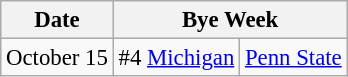<table class="wikitable" style="font-size:95%;">
<tr>
<th>Date</th>
<th colspan="2">Bye Week</th>
</tr>
<tr>
<td>October 15</td>
<td>#4 <a href='#'>Michigan</a></td>
<td><a href='#'>Penn State</a></td>
</tr>
</table>
